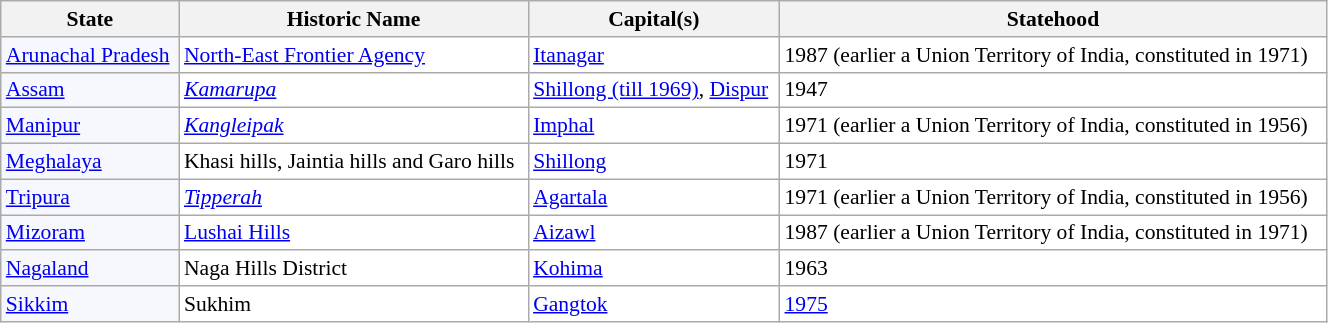<table class="wikitable sortable" style="font-size:0.9em; min-width:70%; background:#fff;">
<tr>
<th>State</th>
<th>Historic Name</th>
<th>Capital(s)</th>
<th>Statehood</th>
</tr>
<tr>
<td style="background:#f7f7fe;"><a href='#'>Arunachal Pradesh</a></td>
<td><a href='#'>North-East Frontier Agency</a></td>
<td><a href='#'>Itanagar</a></td>
<td>1987 (earlier a Union Territory of India, constituted in 1971)</td>
</tr>
<tr>
<td style="background:#f7f7fe;"><a href='#'>Assam</a></td>
<td><em><a href='#'>Kamarupa</a></em></td>
<td><a href='#'>Shillong (till 1969)</a>, <a href='#'>Dispur</a></td>
<td>1947</td>
</tr>
<tr>
<td style="background:#f7f7fe;"><a href='#'>Manipur</a></td>
<td><em><a href='#'>Kangleipak</a></em></td>
<td><a href='#'>Imphal</a></td>
<td>1971 (earlier a Union Territory of India, constituted in 1956)</td>
</tr>
<tr>
<td style="background:#f7f7fe;"><a href='#'>Meghalaya</a></td>
<td>Khasi hills, Jaintia hills and Garo hills</td>
<td><a href='#'>Shillong</a></td>
<td>1971</td>
</tr>
<tr>
<td style="background:#f7f7fe;"><a href='#'>Tripura</a></td>
<td><em><a href='#'>Tipperah</a></em></td>
<td><a href='#'>Agartala</a></td>
<td>1971 (earlier a Union Territory of India, constituted in 1956)</td>
</tr>
<tr>
<td style="background:#f7f7fe;"><a href='#'>Mizoram</a></td>
<td><a href='#'>Lushai Hills</a></td>
<td><a href='#'>Aizawl</a></td>
<td>1987 (earlier a Union Territory of India, constituted in 1971)</td>
</tr>
<tr>
<td style="background:#f7f7fe;"><a href='#'>Nagaland</a></td>
<td>Naga Hills District</td>
<td><a href='#'>Kohima</a></td>
<td>1963</td>
</tr>
<tr>
<td style="background:#f7f7fe;"><a href='#'>Sikkim</a></td>
<td>Sukhim</td>
<td><a href='#'>Gangtok</a></td>
<td><a href='#'>1975</a></td>
</tr>
</table>
